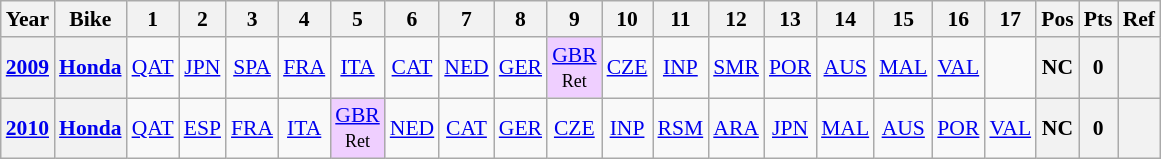<table class="wikitable" style="text-align:center; font-size:90%">
<tr>
<th valign="middle">Year</th>
<th valign="middle">Bike</th>
<th>1</th>
<th>2</th>
<th>3</th>
<th>4</th>
<th>5</th>
<th>6</th>
<th>7</th>
<th>8</th>
<th>9</th>
<th>10</th>
<th>11</th>
<th>12</th>
<th>13</th>
<th>14</th>
<th>15</th>
<th>16</th>
<th>17</th>
<th>Pos</th>
<th>Pts</th>
<th>Ref</th>
</tr>
<tr>
<th align="left"><a href='#'>2009</a></th>
<th align="left"><a href='#'>Honda</a></th>
<td><a href='#'>QAT</a></td>
<td><a href='#'>JPN</a></td>
<td><a href='#'>SPA</a></td>
<td><a href='#'>FRA</a></td>
<td><a href='#'>ITA</a></td>
<td><a href='#'>CAT</a></td>
<td><a href='#'>NED</a></td>
<td><a href='#'>GER</a></td>
<td style="background:#EFCFFF;"><a href='#'>GBR</a><br><small>Ret</small></td>
<td><a href='#'>CZE</a></td>
<td><a href='#'>INP</a></td>
<td><a href='#'>SMR</a></td>
<td><a href='#'>POR</a></td>
<td><a href='#'>AUS</a></td>
<td><a href='#'>MAL</a></td>
<td><a href='#'>VAL</a></td>
<td></td>
<th style="background:#;">NC</th>
<th style="background:#;">0</th>
<th></th>
</tr>
<tr>
<th><a href='#'>2010</a></th>
<th><a href='#'>Honda</a></th>
<td><a href='#'>QAT</a></td>
<td><a href='#'>ESP</a></td>
<td><a href='#'>FRA</a></td>
<td><a href='#'>ITA</a></td>
<td style="background:#EFCFFF;"><a href='#'>GBR</a><br><small>Ret</small></td>
<td><a href='#'>NED</a></td>
<td><a href='#'>CAT</a></td>
<td><a href='#'>GER</a></td>
<td><a href='#'>CZE</a></td>
<td><a href='#'>INP</a></td>
<td><a href='#'>RSM</a></td>
<td><a href='#'>ARA</a></td>
<td><a href='#'>JPN</a></td>
<td><a href='#'>MAL</a></td>
<td><a href='#'>AUS</a></td>
<td><a href='#'>POR</a></td>
<td><a href='#'>VAL</a></td>
<th>NC</th>
<th>0</th>
<th></th>
</tr>
</table>
